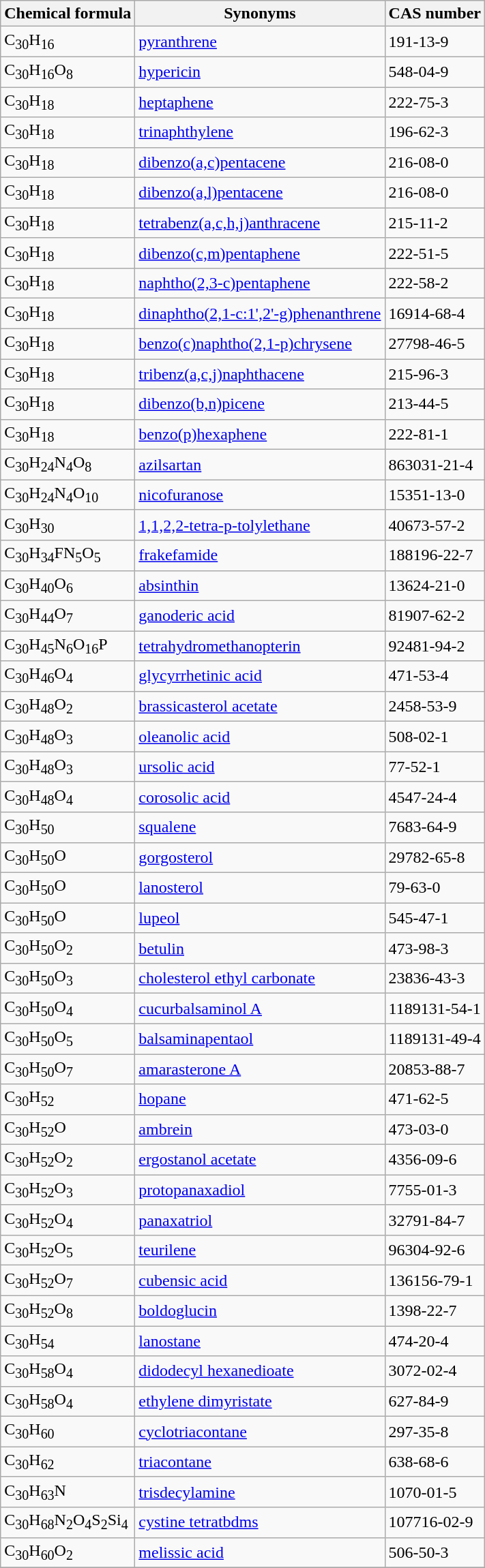<table class="wikitable">
<tr>
<th>Chemical formula</th>
<th>Synonyms</th>
<th>CAS number</th>
</tr>
<tr>
<td>C<sub>30</sub>H<sub>16</sub></td>
<td><a href='#'>pyranthrene</a></td>
<td>191-13-9</td>
</tr>
<tr>
<td>C<sub>30</sub>H<sub>16</sub>O<sub>8</sub></td>
<td><a href='#'>hypericin</a></td>
<td>548-04-9</td>
</tr>
<tr>
<td>C<sub>30</sub>H<sub>18</sub></td>
<td><a href='#'>heptaphene</a></td>
<td>222-75-3</td>
</tr>
<tr>
<td>C<sub>30</sub>H<sub>18</sub></td>
<td><a href='#'>trinaphthylene</a></td>
<td>196-62-3</td>
</tr>
<tr>
<td>C<sub>30</sub>H<sub>18</sub></td>
<td><a href='#'>dibenzo(a,c)pentacene</a></td>
<td>216-08-0</td>
</tr>
<tr>
<td>C<sub>30</sub>H<sub>18</sub></td>
<td><a href='#'>dibenzo(a,l)pentacene</a></td>
<td>216-08-0</td>
</tr>
<tr>
<td>C<sub>30</sub>H<sub>18</sub></td>
<td><a href='#'>tetrabenz(a,c,h,j)anthracene</a></td>
<td>215-11-2</td>
</tr>
<tr>
<td>C<sub>30</sub>H<sub>18</sub></td>
<td><a href='#'>dibenzo(c,m)pentaphene</a></td>
<td>222-51-5</td>
</tr>
<tr>
<td>C<sub>30</sub>H<sub>18</sub></td>
<td><a href='#'>naphtho(2,3-c)pentaphene</a></td>
<td>222-58-2</td>
</tr>
<tr>
<td>C<sub>30</sub>H<sub>18</sub></td>
<td><a href='#'>dinaphtho(2,1-c:1',2'-g)phenanthrene</a></td>
<td>16914-68-4</td>
</tr>
<tr>
<td>C<sub>30</sub>H<sub>18</sub></td>
<td><a href='#'>benzo(c)naphtho(2,1-p)chrysene</a></td>
<td>27798-46-5</td>
</tr>
<tr>
<td>C<sub>30</sub>H<sub>18</sub></td>
<td><a href='#'>tribenz(a,c,j)naphthacene</a></td>
<td>215-96-3</td>
</tr>
<tr>
<td>C<sub>30</sub>H<sub>18</sub></td>
<td><a href='#'>dibenzo(b,n)picene</a></td>
<td>213-44-5</td>
</tr>
<tr>
<td>C<sub>30</sub>H<sub>18</sub></td>
<td><a href='#'>benzo(p)hexaphene</a></td>
<td>222-81-1</td>
</tr>
<tr>
<td>C<sub>30</sub>H<sub>24</sub>N<sub>4</sub>O<sub>8</sub></td>
<td><a href='#'>azilsartan</a></td>
<td>863031-21-4</td>
</tr>
<tr>
<td>C<sub>30</sub>H<sub>24</sub>N<sub>4</sub>O<sub>10</sub></td>
<td><a href='#'>nicofuranose</a></td>
<td>15351-13-0</td>
</tr>
<tr>
<td>C<sub>30</sub>H<sub>30</sub></td>
<td><a href='#'>1,1,2,2-tetra-p-tolylethane</a></td>
<td>40673-57-2</td>
</tr>
<tr>
<td>C<sub>30</sub>H<sub>34</sub>FN<sub>5</sub>O<sub>5</sub></td>
<td><a href='#'>frakefamide</a></td>
<td>188196-22-7</td>
</tr>
<tr>
<td>C<sub>30</sub>H<sub>40</sub>O<sub>6</sub></td>
<td><a href='#'>absinthin</a></td>
<td>13624-21-0</td>
</tr>
<tr>
<td>C<sub>30</sub>H<sub>44</sub>O<sub>7</sub></td>
<td><a href='#'>ganoderic acid</a></td>
<td>81907-62-2</td>
</tr>
<tr>
<td>C<sub>30</sub>H<sub>45</sub>N<sub>6</sub>O<sub>16</sub>P</td>
<td><a href='#'>tetrahydromethanopterin</a></td>
<td>92481-94-2</td>
</tr>
<tr>
<td>C<sub>30</sub>H<sub>46</sub>O<sub>4</sub></td>
<td><a href='#'>glycyrrhetinic acid</a></td>
<td>471-53-4</td>
</tr>
<tr>
<td>C<sub>30</sub>H<sub>48</sub>O<sub>2</sub></td>
<td><a href='#'>brassicasterol acetate</a></td>
<td>2458-53-9</td>
</tr>
<tr>
<td>C<sub>30</sub>H<sub>48</sub>O<sub>3</sub></td>
<td><a href='#'>oleanolic acid</a></td>
<td>508-02-1</td>
</tr>
<tr>
<td>C<sub>30</sub>H<sub>48</sub>O<sub>3</sub></td>
<td><a href='#'>ursolic acid</a></td>
<td>77-52-1</td>
</tr>
<tr>
<td>C<sub>30</sub>H<sub>48</sub>O<sub>4</sub></td>
<td><a href='#'>corosolic acid</a></td>
<td>4547-24-4</td>
</tr>
<tr>
<td>C<sub>30</sub>H<sub>50</sub></td>
<td><a href='#'>squalene</a></td>
<td>7683-64-9</td>
</tr>
<tr>
<td>C<sub>30</sub>H<sub>50</sub>O</td>
<td><a href='#'>gorgosterol</a></td>
<td>29782-65-8</td>
</tr>
<tr>
<td>C<sub>30</sub>H<sub>50</sub>O</td>
<td><a href='#'>lanosterol</a></td>
<td>79-63-0</td>
</tr>
<tr>
<td>C<sub>30</sub>H<sub>50</sub>O</td>
<td><a href='#'>lupeol</a></td>
<td>545-47-1</td>
</tr>
<tr>
<td>C<sub>30</sub>H<sub>50</sub>O<sub>2</sub></td>
<td><a href='#'>betulin</a></td>
<td>473-98-3</td>
</tr>
<tr>
<td>C<sub>30</sub>H<sub>50</sub>O<sub>3</sub></td>
<td><a href='#'>cholesterol ethyl carbonate</a></td>
<td>23836-43-3</td>
</tr>
<tr>
<td>C<sub>30</sub>H<sub>50</sub>O<sub>4</sub></td>
<td><a href='#'>cucurbalsaminol A</a></td>
<td>1189131-54-1</td>
</tr>
<tr>
<td>C<sub>30</sub>H<sub>50</sub>O<sub>5</sub></td>
<td><a href='#'>balsaminapentaol</a></td>
<td>1189131-49-4</td>
</tr>
<tr>
<td>C<sub>30</sub>H<sub>50</sub>O<sub>7</sub></td>
<td><a href='#'>amarasterone A</a></td>
<td>20853-88-7</td>
</tr>
<tr>
<td>C<sub>30</sub>H<sub>52</sub></td>
<td><a href='#'>hopane</a></td>
<td>471-62-5</td>
</tr>
<tr>
<td>C<sub>30</sub>H<sub>52</sub>O</td>
<td><a href='#'>ambrein</a></td>
<td>473-03-0</td>
</tr>
<tr>
<td>C<sub>30</sub>H<sub>52</sub>O<sub>2</sub></td>
<td><a href='#'>ergostanol acetate</a></td>
<td>4356-09-6</td>
</tr>
<tr>
<td>C<sub>30</sub>H<sub>52</sub>O<sub>3</sub></td>
<td><a href='#'>protopanaxadiol</a></td>
<td>7755-01-3</td>
</tr>
<tr>
<td>C<sub>30</sub>H<sub>52</sub>O<sub>4</sub></td>
<td><a href='#'>panaxatriol</a></td>
<td>32791-84-7</td>
</tr>
<tr>
<td>C<sub>30</sub>H<sub>52</sub>O<sub>5</sub></td>
<td><a href='#'>teurilene</a></td>
<td>96304-92-6</td>
</tr>
<tr>
<td>C<sub>30</sub>H<sub>52</sub>O<sub>7</sub></td>
<td><a href='#'>cubensic acid</a></td>
<td>136156-79-1</td>
</tr>
<tr>
<td>C<sub>30</sub>H<sub>52</sub>O<sub>8</sub></td>
<td><a href='#'>boldoglucin</a></td>
<td>1398-22-7</td>
</tr>
<tr>
<td>C<sub>30</sub>H<sub>54</sub></td>
<td><a href='#'>lanostane</a></td>
<td>474-20-4</td>
</tr>
<tr>
<td>C<sub>30</sub>H<sub>58</sub>O<sub>4</sub></td>
<td><a href='#'>didodecyl hexanedioate</a></td>
<td>3072-02-4</td>
</tr>
<tr>
<td>C<sub>30</sub>H<sub>58</sub>O<sub>4</sub></td>
<td><a href='#'>ethylene dimyristate</a></td>
<td>627-84-9</td>
</tr>
<tr>
<td>C<sub>30</sub>H<sub>60</sub></td>
<td><a href='#'>cyclotriacontane</a></td>
<td>297-35-8</td>
</tr>
<tr>
<td>C<sub>30</sub>H<sub>62</sub></td>
<td><a href='#'>triacontane</a></td>
<td>638-68-6</td>
</tr>
<tr>
<td>C<sub>30</sub>H<sub>63</sub>N</td>
<td><a href='#'>trisdecylamine</a></td>
<td>1070-01-5</td>
</tr>
<tr>
<td>C<sub>30</sub>H<sub>68</sub>N<sub>2</sub>O<sub>4</sub>S<sub>2</sub>Si<sub>4</sub></td>
<td><a href='#'>cystine tetratbdms</a></td>
<td>107716-02-9</td>
</tr>
<tr>
<td>C<sub>30</sub>H<sub>60</sub>O<sub>2</sub></td>
<td><a href='#'>melissic acid</a></td>
<td>506-50-3</td>
</tr>
<tr>
</tr>
</table>
